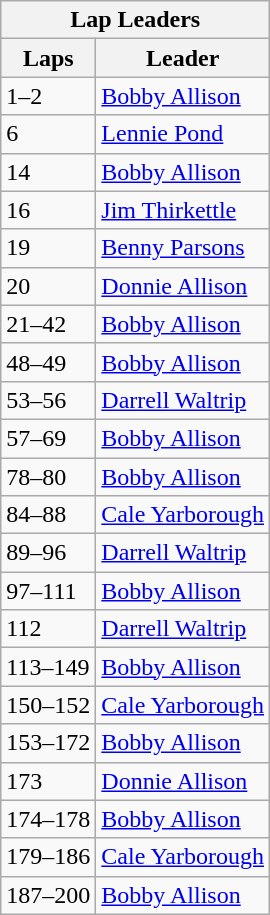<table class="wikitable">
<tr>
<th colspan=2>Lap Leaders</th>
</tr>
<tr>
<th>Laps</th>
<th>Leader</th>
</tr>
<tr>
<td>1–2</td>
<td><a href='#'>Bobby Allison</a></td>
</tr>
<tr>
<td>6</td>
<td><a href='#'>Lennie Pond</a></td>
</tr>
<tr>
<td>14</td>
<td><a href='#'>Bobby Allison</a></td>
</tr>
<tr>
<td>16</td>
<td><a href='#'>Jim Thirkettle</a></td>
</tr>
<tr>
<td>19</td>
<td><a href='#'>Benny Parsons</a></td>
</tr>
<tr>
<td>20</td>
<td><a href='#'>Donnie Allison</a></td>
</tr>
<tr>
<td>21–42</td>
<td><a href='#'>Bobby Allison</a></td>
</tr>
<tr>
<td>48–49</td>
<td><a href='#'>Bobby Allison</a></td>
</tr>
<tr>
<td>53–56</td>
<td><a href='#'>Darrell Waltrip</a></td>
</tr>
<tr>
<td>57–69</td>
<td><a href='#'>Bobby Allison</a></td>
</tr>
<tr>
<td>78–80</td>
<td><a href='#'>Bobby Allison</a></td>
</tr>
<tr>
<td>84–88</td>
<td><a href='#'>Cale Yarborough</a></td>
</tr>
<tr>
<td>89–96</td>
<td><a href='#'>Darrell Waltrip</a></td>
</tr>
<tr>
<td>97–111</td>
<td><a href='#'>Bobby Allison</a></td>
</tr>
<tr>
<td>112</td>
<td><a href='#'>Darrell Waltrip</a></td>
</tr>
<tr>
<td>113–149</td>
<td><a href='#'>Bobby Allison</a></td>
</tr>
<tr>
<td>150–152</td>
<td><a href='#'>Cale Yarborough</a></td>
</tr>
<tr>
<td>153–172</td>
<td><a href='#'>Bobby Allison</a></td>
</tr>
<tr>
<td>173</td>
<td><a href='#'>Donnie Allison</a></td>
</tr>
<tr>
<td>174–178</td>
<td><a href='#'>Bobby Allison</a></td>
</tr>
<tr>
<td>179–186</td>
<td><a href='#'>Cale Yarborough</a></td>
</tr>
<tr>
<td>187–200</td>
<td><a href='#'>Bobby Allison</a></td>
</tr>
</table>
